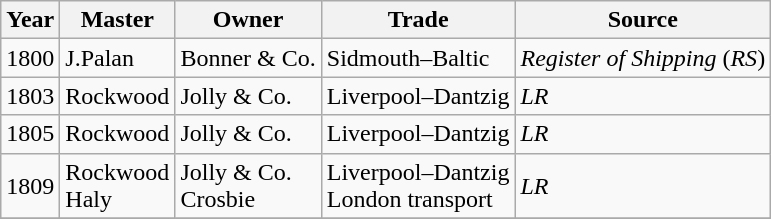<table class="sortable wikitable">
<tr>
<th>Year</th>
<th>Master</th>
<th>Owner</th>
<th>Trade</th>
<th>Source</th>
</tr>
<tr>
<td>1800</td>
<td>J.Palan</td>
<td>Bonner & Co.</td>
<td>Sidmouth–Baltic</td>
<td><em>Register of Shipping</em> (<em>RS</em>)</td>
</tr>
<tr>
<td>1803</td>
<td>Rockwood</td>
<td>Jolly & Co.</td>
<td>Liverpool–Dantzig</td>
<td><em>LR</em></td>
</tr>
<tr>
<td>1805</td>
<td>Rockwood</td>
<td>Jolly & Co.</td>
<td>Liverpool–Dantzig</td>
<td><em>LR</em></td>
</tr>
<tr>
<td>1809</td>
<td>Rockwood<br>Haly</td>
<td>Jolly & Co.<br>Crosbie</td>
<td>Liverpool–Dantzig<br>London transport</td>
<td><em>LR</em></td>
</tr>
<tr>
</tr>
</table>
